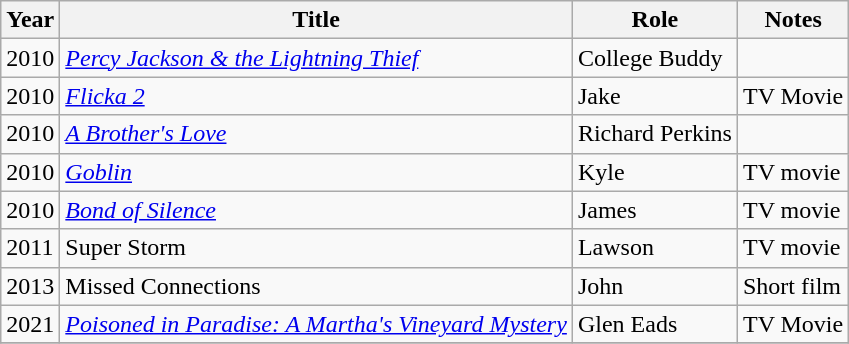<table class="wikitable sortable">
<tr>
<th>Year</th>
<th>Title</th>
<th>Role</th>
<th class="unsortable">Notes</th>
</tr>
<tr>
<td>2010</td>
<td><em><a href='#'>Percy Jackson & the Lightning Thief</a></em></td>
<td>College Buddy</td>
<td></td>
</tr>
<tr>
<td>2010</td>
<td><em><a href='#'>Flicka 2</a></em></td>
<td>Jake</td>
<td>TV Movie</td>
</tr>
<tr>
<td>2010</td>
<td><em><a href='#'>A Brother's Love</a></em></td>
<td>Richard Perkins</td>
<td></td>
</tr>
<tr>
<td>2010</td>
<td><em><a href='#'>Goblin</a></em></td>
<td>Kyle</td>
<td>TV movie</td>
</tr>
<tr>
<td>2010</td>
<td><em><a href='#'>Bond of Silence</a></em></td>
<td>James</td>
<td>TV movie</td>
</tr>
<tr>
<td>2011</td>
<td>Super Storm</td>
<td>Lawson</td>
<td>TV movie</td>
</tr>
<tr>
<td>2013</td>
<td>Missed Connections</td>
<td>John</td>
<td>Short film</td>
</tr>
<tr>
<td>2021</td>
<td><em><a href='#'>Poisoned in Paradise: A Martha's Vineyard Mystery</a></em></td>
<td>Glen Eads</td>
<td>TV Movie</td>
</tr>
<tr>
</tr>
</table>
